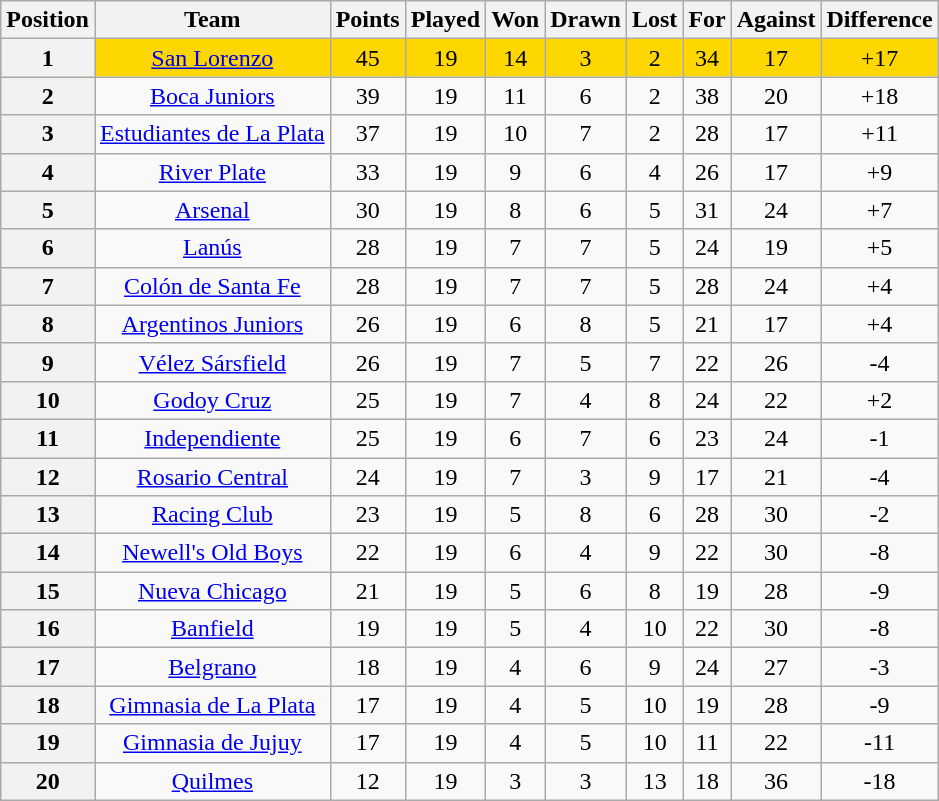<table class="wikitable" style="text-align:center">
<tr>
<th>Position</th>
<th>Team</th>
<th>Points</th>
<th>Played</th>
<th>Won</th>
<th>Drawn</th>
<th>Lost</th>
<th>For</th>
<th>Against</th>
<th>Difference</th>
</tr>
<tr bgcolor="gold">
<th>1</th>
<td><a href='#'>San Lorenzo</a></td>
<td>45</td>
<td>19</td>
<td>14</td>
<td>3</td>
<td>2</td>
<td>34</td>
<td>17</td>
<td>+17</td>
</tr>
<tr>
<th>2</th>
<td><a href='#'>Boca Juniors</a></td>
<td>39</td>
<td>19</td>
<td>11</td>
<td>6</td>
<td>2</td>
<td>38</td>
<td>20</td>
<td>+18</td>
</tr>
<tr>
<th>3</th>
<td><a href='#'>Estudiantes de La Plata</a></td>
<td>37</td>
<td>19</td>
<td>10</td>
<td>7</td>
<td>2</td>
<td>28</td>
<td>17</td>
<td>+11</td>
</tr>
<tr>
<th>4</th>
<td><a href='#'>River Plate</a></td>
<td>33</td>
<td>19</td>
<td>9</td>
<td>6</td>
<td>4</td>
<td>26</td>
<td>17</td>
<td>+9</td>
</tr>
<tr>
<th>5</th>
<td><a href='#'>Arsenal</a></td>
<td>30</td>
<td>19</td>
<td>8</td>
<td>6</td>
<td>5</td>
<td>31</td>
<td>24</td>
<td>+7</td>
</tr>
<tr>
<th>6</th>
<td><a href='#'>Lanús</a></td>
<td>28</td>
<td>19</td>
<td>7</td>
<td>7</td>
<td>5</td>
<td>24</td>
<td>19</td>
<td>+5</td>
</tr>
<tr>
<th>7</th>
<td><a href='#'>Colón de Santa Fe</a></td>
<td>28</td>
<td>19</td>
<td>7</td>
<td>7</td>
<td>5</td>
<td>28</td>
<td>24</td>
<td>+4</td>
</tr>
<tr>
<th>8</th>
<td><a href='#'>Argentinos Juniors</a></td>
<td>26</td>
<td>19</td>
<td>6</td>
<td>8</td>
<td>5</td>
<td>21</td>
<td>17</td>
<td>+4</td>
</tr>
<tr>
<th>9</th>
<td><a href='#'>Vélez Sársfield</a></td>
<td>26</td>
<td>19</td>
<td>7</td>
<td>5</td>
<td>7</td>
<td>22</td>
<td>26</td>
<td>-4</td>
</tr>
<tr>
<th>10</th>
<td><a href='#'>Godoy Cruz</a></td>
<td>25</td>
<td>19</td>
<td>7</td>
<td>4</td>
<td>8</td>
<td>24</td>
<td>22</td>
<td>+2</td>
</tr>
<tr>
<th>11</th>
<td><a href='#'>Independiente</a></td>
<td>25</td>
<td>19</td>
<td>6</td>
<td>7</td>
<td>6</td>
<td>23</td>
<td>24</td>
<td>-1</td>
</tr>
<tr>
<th>12</th>
<td><a href='#'>Rosario Central</a></td>
<td>24</td>
<td>19</td>
<td>7</td>
<td>3</td>
<td>9</td>
<td>17</td>
<td>21</td>
<td>-4</td>
</tr>
<tr>
<th>13</th>
<td><a href='#'>Racing Club</a></td>
<td>23</td>
<td>19</td>
<td>5</td>
<td>8</td>
<td>6</td>
<td>28</td>
<td>30</td>
<td>-2</td>
</tr>
<tr>
<th>14</th>
<td><a href='#'>Newell's Old Boys</a></td>
<td>22</td>
<td>19</td>
<td>6</td>
<td>4</td>
<td>9</td>
<td>22</td>
<td>30</td>
<td>-8</td>
</tr>
<tr>
<th>15</th>
<td><a href='#'>Nueva Chicago</a></td>
<td>21</td>
<td>19</td>
<td>5</td>
<td>6</td>
<td>8</td>
<td>19</td>
<td>28</td>
<td>-9</td>
</tr>
<tr>
<th>16</th>
<td><a href='#'>Banfield</a></td>
<td>19</td>
<td>19</td>
<td>5</td>
<td>4</td>
<td>10</td>
<td>22</td>
<td>30</td>
<td>-8</td>
</tr>
<tr>
<th>17</th>
<td><a href='#'>Belgrano</a></td>
<td>18</td>
<td>19</td>
<td>4</td>
<td>6</td>
<td>9</td>
<td>24</td>
<td>27</td>
<td>-3</td>
</tr>
<tr>
<th>18</th>
<td><a href='#'>Gimnasia de La Plata</a></td>
<td>17</td>
<td>19</td>
<td>4</td>
<td>5</td>
<td>10</td>
<td>19</td>
<td>28</td>
<td>-9</td>
</tr>
<tr>
<th>19</th>
<td><a href='#'>Gimnasia de Jujuy</a></td>
<td>17</td>
<td>19</td>
<td>4</td>
<td>5</td>
<td>10</td>
<td>11</td>
<td>22</td>
<td>-11</td>
</tr>
<tr>
<th>20</th>
<td><a href='#'>Quilmes</a></td>
<td>12</td>
<td>19</td>
<td>3</td>
<td>3</td>
<td>13</td>
<td>18</td>
<td>36</td>
<td>-18</td>
</tr>
</table>
